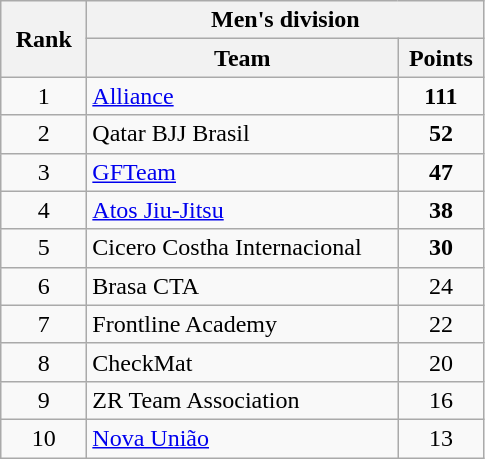<table class="wikitable" style="text-align:center;">
<tr>
<th rowspan="2" width="50">Rank</th>
<th colspan="2">Men's division</th>
</tr>
<tr>
<th width="200">Team</th>
<th width="50">Points</th>
</tr>
<tr>
<td>1</td>
<td style=text-align:left><a href='#'>Alliance</a></td>
<td><strong>111</strong></td>
</tr>
<tr>
<td>2</td>
<td style=text-align:left>Qatar BJJ Brasil</td>
<td><strong>52</strong></td>
</tr>
<tr>
<td>3</td>
<td style=text-align:left><a href='#'>GFTeam</a></td>
<td><strong>47</strong></td>
</tr>
<tr>
<td>4</td>
<td style=text-align:left><a href='#'>Atos Jiu-Jitsu</a></td>
<td><strong>38</strong></td>
</tr>
<tr>
<td>5</td>
<td style=text-align:left>Cicero Costha Internacional</td>
<td><strong>30</strong></td>
</tr>
<tr>
<td>6</td>
<td style=text-align:left>Brasa CTA</td>
<td>24</td>
</tr>
<tr>
<td>7</td>
<td style=text-align:left>Frontline Academy</td>
<td>22</td>
</tr>
<tr>
<td>8</td>
<td style=text-align:left>CheckMat</td>
<td>20</td>
</tr>
<tr>
<td>9</td>
<td style=text-align:left>ZR Team Association</td>
<td>16</td>
</tr>
<tr>
<td>10</td>
<td style=text-align:left><a href='#'>Nova União</a></td>
<td>13</td>
</tr>
</table>
